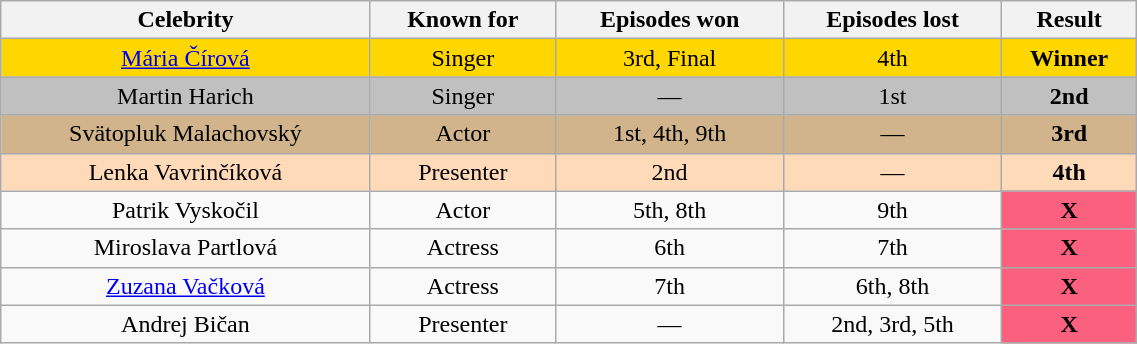<table class="wikitable"; style="width:60%; text-align:center;">
<tr>
<th>Celebrity</th>
<th>Known for</th>
<th>Episodes won</th>
<th>Episodes lost</th>
<th>Result</th>
</tr>
<tr bgcolor=gold>
<td><a href='#'>Mária Čírová</a></td>
<td>Singer</td>
<td>3rd, Final</td>
<td>4th</td>
<td><strong>Winner</strong></td>
</tr>
<tr bgcolor=silver>
<td>Martin Harich</td>
<td>Singer</td>
<td>—</td>
<td>1st</td>
<td><strong>2nd</strong></td>
</tr>
<tr bgcolor=tan>
<td>Svätopluk Malachovský</td>
<td>Actor</td>
<td>1st, 4th, 9th</td>
<td>—</td>
<td><strong>3rd</strong></td>
</tr>
<tr bgcolor=peachpuff>
<td>Lenka Vavrinčíková</td>
<td>Presenter</td>
<td>2nd</td>
<td>—</td>
<td><strong>4th</strong></td>
</tr>
<tr>
<td>Patrik Vyskočil</td>
<td>Actor</td>
<td>5th, 8th</td>
<td>9th</td>
<td bgcolor="#FB607F"><strong>X</strong></td>
</tr>
<tr>
<td>Miroslava Partlová</td>
<td>Actress</td>
<td>6th</td>
<td>7th</td>
<td bgcolor="#FB607F"><strong>X</strong></td>
</tr>
<tr>
<td><a href='#'>Zuzana Vačková</a></td>
<td>Actress</td>
<td>7th</td>
<td>6th, 8th</td>
<td bgcolor="#FB607F"><strong>X</strong></td>
</tr>
<tr>
<td>Andrej Bičan</td>
<td>Presenter</td>
<td>—</td>
<td>2nd, 3rd, 5th</td>
<td bgcolor="#FB607F"><strong>X</strong></td>
</tr>
</table>
